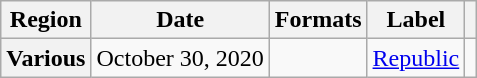<table class="wikitable plainrowheaders">
<tr>
<th scope="col">Region</th>
<th scope="col">Date</th>
<th scope="col">Formats</th>
<th scope="col">Label</th>
<th scope="col"></th>
</tr>
<tr>
<th scope="row">Various</th>
<td>October 30, 2020</td>
<td></td>
<td><a href='#'>Republic</a></td>
<td style="text-align:center;"></td>
</tr>
</table>
